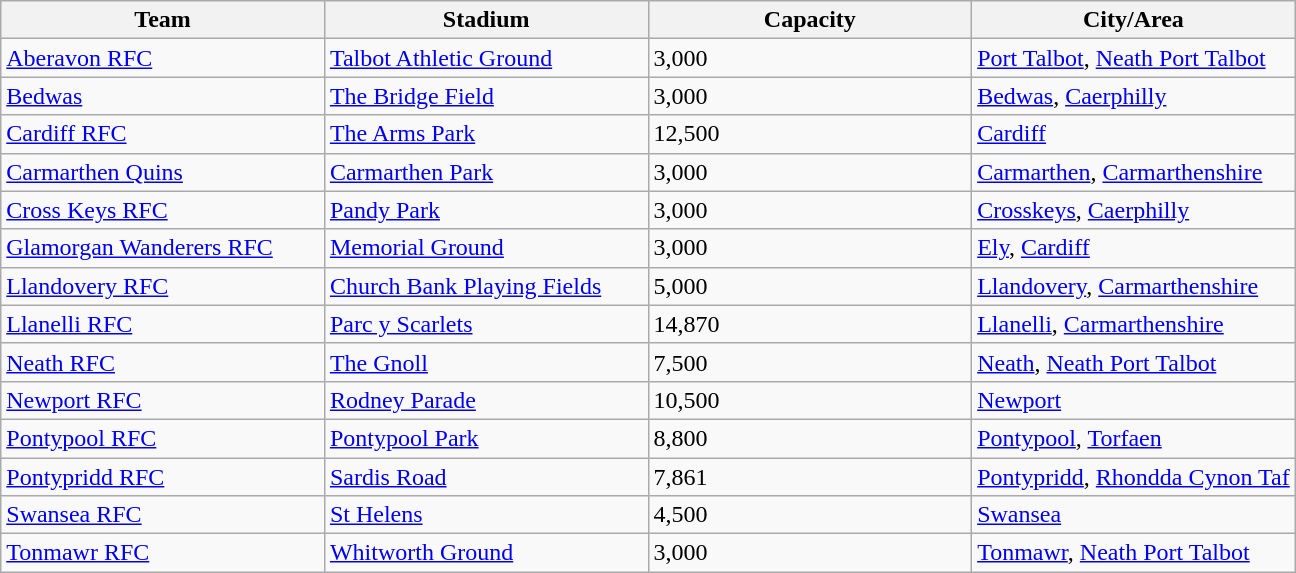<table class="wikitable sortable">
<tr>
<th width=25%>Team</th>
<th width=25%>Stadium</th>
<th width=25%>Capacity</th>
<th width=25%>City/Area</th>
</tr>
<tr>
<td><a href='#'>Aberavon RFC</a></td>
<td><a href='#'>Talbot Athletic Ground</a></td>
<td>3,000</td>
<td><a href='#'>Port Talbot</a>, <a href='#'>Neath Port Talbot</a></td>
</tr>
<tr>
<td><a href='#'>Bedwas</a></td>
<td><a href='#'>The Bridge Field</a></td>
<td>3,000</td>
<td><a href='#'>Bedwas</a>, <a href='#'>Caerphilly</a></td>
</tr>
<tr>
<td><a href='#'>Cardiff RFC</a></td>
<td><a href='#'>The Arms Park</a></td>
<td>12,500</td>
<td><a href='#'>Cardiff</a></td>
</tr>
<tr>
<td><a href='#'>Carmarthen Quins</a></td>
<td><a href='#'>Carmarthen Park</a></td>
<td>3,000</td>
<td><a href='#'>Carmarthen</a>, <a href='#'>Carmarthenshire</a></td>
</tr>
<tr>
<td><a href='#'>Cross Keys RFC</a></td>
<td><a href='#'>Pandy Park</a></td>
<td>3,000</td>
<td><a href='#'>Crosskeys</a>, <a href='#'>Caerphilly</a></td>
</tr>
<tr>
<td><a href='#'>Glamorgan Wanderers RFC</a></td>
<td><a href='#'>Memorial Ground</a></td>
<td>3,000</td>
<td><a href='#'>Ely</a>, <a href='#'>Cardiff</a></td>
</tr>
<tr>
<td><a href='#'>Llandovery RFC</a></td>
<td><a href='#'>Church Bank Playing Fields</a></td>
<td>5,000</td>
<td><a href='#'>Llandovery</a>, <a href='#'>Carmarthenshire</a></td>
</tr>
<tr>
<td><a href='#'>Llanelli RFC</a></td>
<td><a href='#'>Parc y Scarlets</a></td>
<td>14,870</td>
<td><a href='#'>Llanelli</a>, <a href='#'>Carmarthenshire</a></td>
</tr>
<tr>
<td><a href='#'>Neath RFC</a></td>
<td><a href='#'>The Gnoll</a></td>
<td>7,500</td>
<td><a href='#'>Neath</a>, <a href='#'>Neath Port Talbot</a></td>
</tr>
<tr>
<td><a href='#'>Newport RFC</a></td>
<td><a href='#'>Rodney Parade</a></td>
<td>10,500</td>
<td><a href='#'>Newport</a></td>
</tr>
<tr>
<td><a href='#'>Pontypool RFC</a></td>
<td><a href='#'>Pontypool Park</a></td>
<td>8,800</td>
<td><a href='#'>Pontypool</a>, <a href='#'>Torfaen</a></td>
</tr>
<tr>
<td><a href='#'>Pontypridd RFC</a></td>
<td><a href='#'>Sardis Road</a></td>
<td>7,861</td>
<td><a href='#'>Pontypridd</a>, <a href='#'>Rhondda Cynon Taf</a></td>
</tr>
<tr>
<td><a href='#'>Swansea RFC</a></td>
<td><a href='#'>St Helens</a></td>
<td>4,500</td>
<td><a href='#'>Swansea</a></td>
</tr>
<tr>
<td><a href='#'>Tonmawr RFC</a></td>
<td><a href='#'>Whitworth Ground</a></td>
<td>3,000</td>
<td><a href='#'>Tonmawr</a>, <a href='#'>Neath Port Talbot</a></td>
</tr>
</table>
